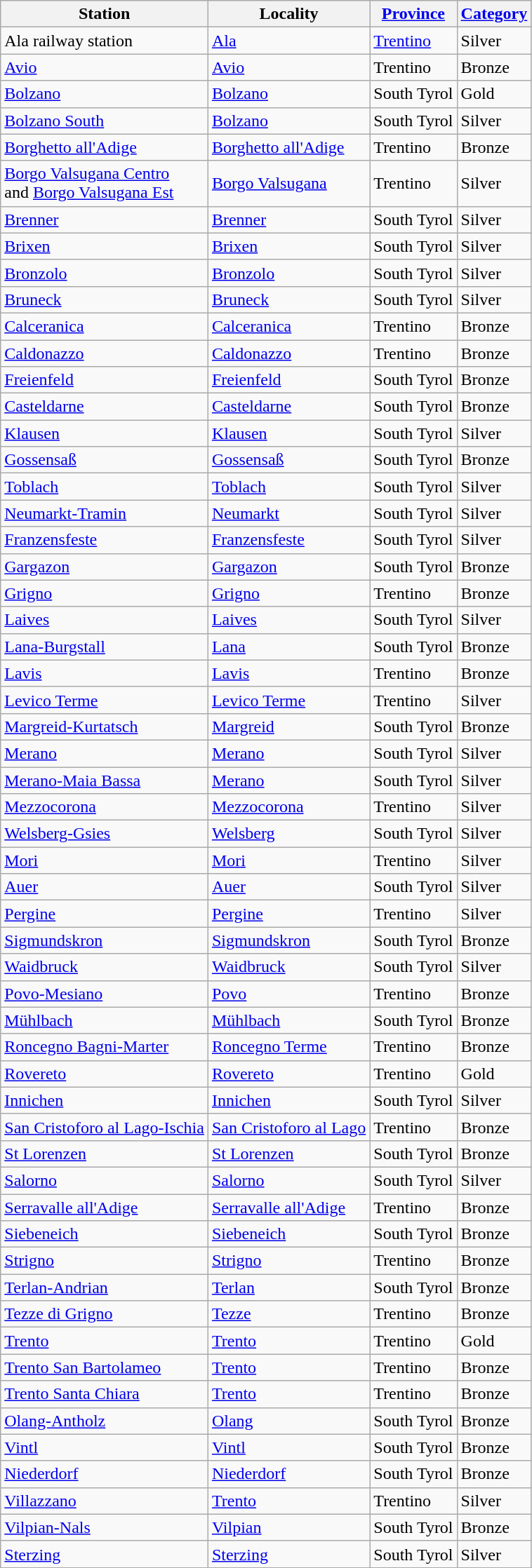<table class="wikitable sortable">
<tr>
<th>Station</th>
<th>Locality</th>
<th><a href='#'>Province</a></th>
<th><a href='#'>Category</a></th>
</tr>
<tr>
<td>Ala railway station</td>
<td><a href='#'>Ala</a></td>
<td><a href='#'>Trentino</a></td>
<td>Silver</td>
</tr>
<tr>
<td><a href='#'>Avio</a></td>
<td><a href='#'>Avio</a></td>
<td>Trentino</td>
<td>Bronze</td>
</tr>
<tr>
<td><a href='#'>Bolzano</a></td>
<td><a href='#'>Bolzano</a></td>
<td>South Tyrol</td>
<td>Gold</td>
</tr>
<tr>
<td><a href='#'>Bolzano South</a></td>
<td><a href='#'>Bolzano</a></td>
<td>South Tyrol</td>
<td>Silver</td>
</tr>
<tr>
<td><a href='#'>Borghetto all'Adige</a></td>
<td><a href='#'>Borghetto all'Adige</a></td>
<td>Trentino</td>
<td>Bronze</td>
</tr>
<tr>
<td><a href='#'>Borgo Valsugana Centro</a><br> and <a href='#'>Borgo Valsugana Est</a></td>
<td><a href='#'>Borgo Valsugana</a></td>
<td>Trentino</td>
<td>Silver</td>
</tr>
<tr>
<td><a href='#'>Brenner</a></td>
<td><a href='#'>Brenner</a></td>
<td>South Tyrol</td>
<td>Silver</td>
</tr>
<tr>
<td><a href='#'>Brixen</a></td>
<td><a href='#'>Brixen</a></td>
<td>South Tyrol</td>
<td>Silver</td>
</tr>
<tr>
<td><a href='#'>Bronzolo</a></td>
<td><a href='#'>Bronzolo</a></td>
<td>South Tyrol</td>
<td>Silver</td>
</tr>
<tr>
<td><a href='#'>Bruneck</a></td>
<td><a href='#'>Bruneck</a></td>
<td>South Tyrol</td>
<td>Silver</td>
</tr>
<tr>
<td><a href='#'>Calceranica</a></td>
<td><a href='#'>Calceranica</a></td>
<td>Trentino</td>
<td>Bronze</td>
</tr>
<tr>
<td><a href='#'>Caldonazzo</a></td>
<td><a href='#'>Caldonazzo</a></td>
<td>Trentino</td>
<td>Bronze</td>
</tr>
<tr>
<td><a href='#'>Freienfeld</a></td>
<td><a href='#'>Freienfeld</a></td>
<td>South Tyrol</td>
<td>Bronze</td>
</tr>
<tr>
<td><a href='#'>Casteldarne</a></td>
<td><a href='#'>Casteldarne</a></td>
<td>South Tyrol</td>
<td>Bronze</td>
</tr>
<tr>
<td><a href='#'>Klausen</a></td>
<td><a href='#'>Klausen</a></td>
<td>South Tyrol</td>
<td>Silver</td>
</tr>
<tr>
<td><a href='#'>Gossensaß</a></td>
<td><a href='#'>Gossensaß</a></td>
<td>South Tyrol</td>
<td>Bronze</td>
</tr>
<tr>
<td><a href='#'>Toblach</a></td>
<td><a href='#'>Toblach</a></td>
<td>South Tyrol</td>
<td>Silver</td>
</tr>
<tr>
<td><a href='#'>Neumarkt-Tramin</a></td>
<td><a href='#'>Neumarkt</a></td>
<td>South Tyrol</td>
<td>Silver</td>
</tr>
<tr>
<td><a href='#'>Franzensfeste</a></td>
<td><a href='#'>Franzensfeste</a></td>
<td>South Tyrol</td>
<td>Silver</td>
</tr>
<tr>
<td><a href='#'>Gargazon</a></td>
<td><a href='#'>Gargazon</a></td>
<td>South Tyrol</td>
<td>Bronze</td>
</tr>
<tr>
<td><a href='#'>Grigno</a></td>
<td><a href='#'>Grigno</a></td>
<td>Trentino</td>
<td>Bronze</td>
</tr>
<tr>
<td><a href='#'>Laives</a></td>
<td><a href='#'>Laives</a></td>
<td>South Tyrol</td>
<td>Silver</td>
</tr>
<tr>
<td><a href='#'>Lana-Burgstall</a></td>
<td><a href='#'>Lana</a></td>
<td>South Tyrol</td>
<td>Bronze</td>
</tr>
<tr>
<td><a href='#'>Lavis</a></td>
<td><a href='#'>Lavis</a></td>
<td>Trentino</td>
<td>Bronze</td>
</tr>
<tr>
<td><a href='#'>Levico Terme</a></td>
<td><a href='#'>Levico Terme</a></td>
<td>Trentino</td>
<td>Silver</td>
</tr>
<tr>
<td><a href='#'>Margreid-Kurtatsch</a></td>
<td><a href='#'>Margreid</a></td>
<td>South Tyrol</td>
<td>Bronze</td>
</tr>
<tr>
<td><a href='#'>Merano</a></td>
<td><a href='#'>Merano</a></td>
<td>South Tyrol</td>
<td>Silver</td>
</tr>
<tr>
<td><a href='#'>Merano-Maia Bassa</a></td>
<td><a href='#'>Merano</a></td>
<td>South Tyrol</td>
<td>Silver</td>
</tr>
<tr>
<td><a href='#'>Mezzocorona</a></td>
<td><a href='#'>Mezzocorona</a></td>
<td>Trentino</td>
<td>Silver</td>
</tr>
<tr>
<td><a href='#'>Welsberg-Gsies</a></td>
<td><a href='#'>Welsberg</a></td>
<td>South Tyrol</td>
<td>Silver</td>
</tr>
<tr>
<td><a href='#'>Mori</a></td>
<td><a href='#'>Mori</a></td>
<td>Trentino</td>
<td>Silver</td>
</tr>
<tr>
<td><a href='#'>Auer</a></td>
<td><a href='#'>Auer</a></td>
<td>South Tyrol</td>
<td>Silver</td>
</tr>
<tr>
<td><a href='#'>Pergine</a></td>
<td><a href='#'>Pergine</a></td>
<td>Trentino</td>
<td>Silver</td>
</tr>
<tr>
<td><a href='#'>Sigmundskron</a></td>
<td><a href='#'>Sigmundskron</a></td>
<td>South Tyrol</td>
<td>Bronze</td>
</tr>
<tr>
<td><a href='#'>Waidbruck</a></td>
<td><a href='#'>Waidbruck</a></td>
<td>South Tyrol</td>
<td>Silver</td>
</tr>
<tr>
<td><a href='#'>Povo-Mesiano</a></td>
<td><a href='#'>Povo</a></td>
<td>Trentino</td>
<td>Bronze</td>
</tr>
<tr>
<td><a href='#'>Mühlbach</a></td>
<td><a href='#'>Mühlbach</a></td>
<td>South Tyrol</td>
<td>Bronze</td>
</tr>
<tr>
<td><a href='#'>Roncegno Bagni-Marter</a></td>
<td><a href='#'>Roncegno Terme</a></td>
<td>Trentino</td>
<td>Bronze</td>
</tr>
<tr>
<td><a href='#'>Rovereto</a></td>
<td><a href='#'>Rovereto</a></td>
<td>Trentino</td>
<td>Gold</td>
</tr>
<tr>
<td><a href='#'>Innichen</a></td>
<td><a href='#'>Innichen</a></td>
<td>South Tyrol</td>
<td>Silver</td>
</tr>
<tr>
<td><a href='#'>San Cristoforo al Lago-Ischia</a></td>
<td><a href='#'>San Cristoforo al Lago</a></td>
<td>Trentino</td>
<td>Bronze</td>
</tr>
<tr>
<td><a href='#'>St Lorenzen</a></td>
<td><a href='#'>St Lorenzen</a></td>
<td>South Tyrol</td>
<td>Bronze</td>
</tr>
<tr>
<td><a href='#'>Salorno</a></td>
<td><a href='#'>Salorno</a></td>
<td>South Tyrol</td>
<td>Silver</td>
</tr>
<tr>
<td><a href='#'>Serravalle all'Adige</a></td>
<td><a href='#'>Serravalle all'Adige</a></td>
<td>Trentino</td>
<td>Bronze</td>
</tr>
<tr>
<td><a href='#'>Siebeneich</a></td>
<td><a href='#'>Siebeneich</a></td>
<td>South Tyrol</td>
<td>Bronze</td>
</tr>
<tr>
<td><a href='#'>Strigno</a></td>
<td><a href='#'>Strigno</a></td>
<td>Trentino</td>
<td>Bronze</td>
</tr>
<tr>
<td><a href='#'>Terlan-Andrian</a></td>
<td><a href='#'>Terlan</a></td>
<td>South Tyrol</td>
<td>Bronze</td>
</tr>
<tr>
<td><a href='#'>Tezze di Grigno</a></td>
<td><a href='#'>Tezze</a></td>
<td>Trentino</td>
<td>Bronze</td>
</tr>
<tr>
<td><a href='#'>Trento</a></td>
<td><a href='#'>Trento</a></td>
<td>Trentino</td>
<td>Gold</td>
</tr>
<tr>
<td><a href='#'>Trento San Bartolameo</a></td>
<td><a href='#'>Trento</a></td>
<td>Trentino</td>
<td>Bronze</td>
</tr>
<tr>
<td><a href='#'>Trento Santa Chiara</a></td>
<td><a href='#'>Trento</a></td>
<td>Trentino</td>
<td>Bronze</td>
</tr>
<tr>
<td><a href='#'>Olang-Antholz</a></td>
<td><a href='#'>Olang</a></td>
<td>South Tyrol</td>
<td>Bronze</td>
</tr>
<tr>
<td><a href='#'>Vintl</a></td>
<td><a href='#'>Vintl</a></td>
<td>South Tyrol</td>
<td>Bronze</td>
</tr>
<tr>
<td><a href='#'>Niederdorf</a></td>
<td><a href='#'>Niederdorf</a></td>
<td>South Tyrol</td>
<td>Bronze</td>
</tr>
<tr>
<td><a href='#'>Villazzano</a></td>
<td><a href='#'>Trento</a></td>
<td>Trentino</td>
<td>Silver</td>
</tr>
<tr>
<td><a href='#'>Vilpian-Nals</a></td>
<td><a href='#'>Vilpian</a></td>
<td>South Tyrol</td>
<td>Bronze</td>
</tr>
<tr>
<td><a href='#'>Sterzing</a></td>
<td><a href='#'>Sterzing</a></td>
<td>South Tyrol</td>
<td>Silver</td>
</tr>
</table>
